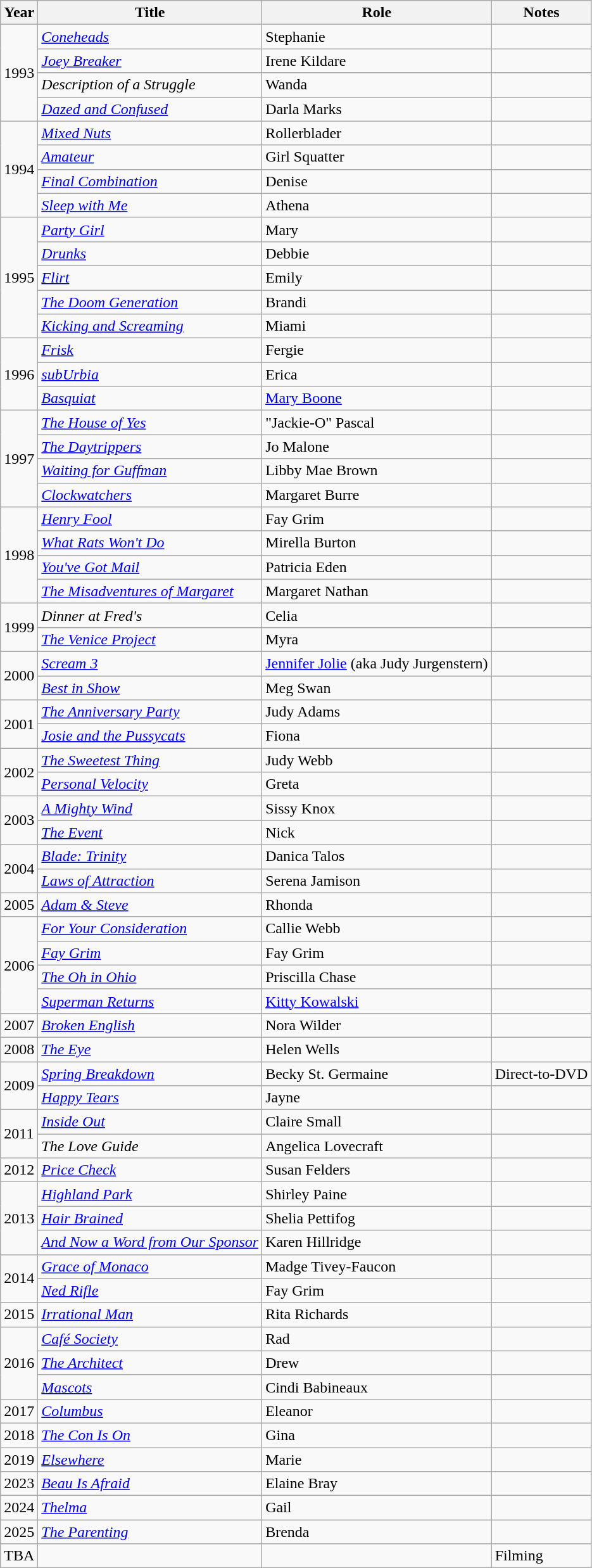<table class="wikitable sortable">
<tr>
<th scope="col">Year</th>
<th scope="col">Title</th>
<th scope="col">Role</th>
<th scope="col" class="unsortable">Notes</th>
</tr>
<tr>
<td rowspan="4">1993</td>
<td><em><a href='#'>Coneheads</a></em></td>
<td>Stephanie</td>
<td></td>
</tr>
<tr>
<td><em><a href='#'>Joey Breaker</a></em></td>
<td>Irene Kildare</td>
<td></td>
</tr>
<tr>
<td><em>Description of a Struggle</em></td>
<td>Wanda</td>
<td></td>
</tr>
<tr>
<td><em><a href='#'>Dazed and Confused</a></em></td>
<td>Darla Marks</td>
<td></td>
</tr>
<tr>
<td rowspan="4">1994</td>
<td><em><a href='#'>Mixed Nuts</a></em></td>
<td>Rollerblader</td>
<td></td>
</tr>
<tr>
<td><em><a href='#'>Amateur</a></em></td>
<td>Girl Squatter</td>
<td></td>
</tr>
<tr>
<td><em><a href='#'>Final Combination</a></em></td>
<td>Denise</td>
<td></td>
</tr>
<tr>
<td><em><a href='#'>Sleep with Me</a></em></td>
<td>Athena</td>
<td></td>
</tr>
<tr>
<td rowspan="5">1995</td>
<td><em><a href='#'>Party Girl</a></em></td>
<td>Mary</td>
<td></td>
</tr>
<tr>
<td><em><a href='#'>Drunks</a></em></td>
<td>Debbie</td>
<td></td>
</tr>
<tr>
<td><em><a href='#'>Flirt</a></em></td>
<td>Emily</td>
<td></td>
</tr>
<tr>
<td><em><a href='#'>The Doom Generation</a></em></td>
<td>Brandi</td>
<td></td>
</tr>
<tr>
<td><em><a href='#'>Kicking and Screaming</a></em></td>
<td>Miami</td>
<td></td>
</tr>
<tr>
<td rowspan="3">1996</td>
<td><em><a href='#'>Frisk</a></em></td>
<td>Fergie</td>
<td></td>
</tr>
<tr>
<td><em><a href='#'>subUrbia</a></em></td>
<td>Erica</td>
<td></td>
</tr>
<tr>
<td><em><a href='#'>Basquiat</a></em></td>
<td><a href='#'>Mary Boone</a></td>
<td></td>
</tr>
<tr>
<td rowspan="4">1997</td>
<td><em><a href='#'>The House of Yes</a></em></td>
<td>"Jackie-O" Pascal</td>
<td></td>
</tr>
<tr>
<td><em><a href='#'>The Daytrippers</a></em></td>
<td>Jo Malone</td>
<td></td>
</tr>
<tr>
<td><em><a href='#'>Waiting for Guffman</a></em></td>
<td>Libby Mae Brown</td>
<td></td>
</tr>
<tr>
<td><em><a href='#'>Clockwatchers</a></em></td>
<td>Margaret Burre</td>
<td></td>
</tr>
<tr>
<td rowspan="4">1998</td>
<td><em><a href='#'>Henry Fool</a></em></td>
<td>Fay Grim</td>
<td></td>
</tr>
<tr>
<td><em><a href='#'>What Rats Won't Do</a></em></td>
<td>Mirella Burton</td>
<td></td>
</tr>
<tr>
<td><em><a href='#'>You've Got Mail</a></em></td>
<td>Patricia Eden</td>
<td></td>
</tr>
<tr>
<td><em><a href='#'>The Misadventures of Margaret</a></em></td>
<td>Margaret Nathan</td>
<td></td>
</tr>
<tr>
<td rowspan="2">1999</td>
<td><em>Dinner at Fred's</em></td>
<td>Celia</td>
<td></td>
</tr>
<tr>
<td><em><a href='#'>The Venice Project</a></em></td>
<td>Myra</td>
<td></td>
</tr>
<tr>
<td rowspan="2">2000</td>
<td><em><a href='#'>Scream 3</a></em></td>
<td><a href='#'>Jennifer Jolie</a> (aka Judy Jurgenstern)</td>
<td></td>
</tr>
<tr>
<td><em><a href='#'>Best in Show</a></em></td>
<td>Meg Swan</td>
<td></td>
</tr>
<tr>
<td rowspan="2">2001</td>
<td><em><a href='#'>The Anniversary Party</a></em></td>
<td>Judy Adams</td>
<td></td>
</tr>
<tr>
<td><em><a href='#'>Josie and the Pussycats</a></em></td>
<td>Fiona</td>
<td></td>
</tr>
<tr>
<td rowspan="2">2002</td>
<td><em><a href='#'>The Sweetest Thing</a></em></td>
<td>Judy Webb</td>
<td></td>
</tr>
<tr>
<td><em><a href='#'>Personal Velocity</a></em></td>
<td>Greta</td>
<td></td>
</tr>
<tr>
<td rowspan="2">2003</td>
<td><em><a href='#'>A Mighty Wind</a></em></td>
<td>Sissy Knox</td>
<td></td>
</tr>
<tr>
<td><em><a href='#'>The Event</a></em></td>
<td>Nick</td>
<td></td>
</tr>
<tr>
<td rowspan="2">2004</td>
<td><em><a href='#'>Blade: Trinity</a></em></td>
<td>Danica Talos</td>
<td></td>
</tr>
<tr>
<td><em><a href='#'>Laws of Attraction</a></em></td>
<td>Serena Jamison</td>
<td></td>
</tr>
<tr>
<td>2005</td>
<td><em><a href='#'>Adam & Steve</a></em></td>
<td>Rhonda</td>
<td></td>
</tr>
<tr>
<td rowspan="4">2006</td>
<td><em><a href='#'>For Your Consideration</a></em></td>
<td>Callie Webb</td>
<td></td>
</tr>
<tr>
<td><em><a href='#'>Fay Grim</a></em></td>
<td>Fay Grim</td>
<td></td>
</tr>
<tr>
<td><em><a href='#'>The Oh in Ohio</a></em></td>
<td>Priscilla Chase</td>
<td></td>
</tr>
<tr>
<td><em><a href='#'>Superman Returns</a></em></td>
<td><a href='#'>Kitty Kowalski</a></td>
<td></td>
</tr>
<tr>
<td>2007</td>
<td><em><a href='#'>Broken English</a></em></td>
<td>Nora Wilder</td>
<td></td>
</tr>
<tr>
<td>2008</td>
<td><em><a href='#'>The Eye</a></em></td>
<td>Helen Wells</td>
<td></td>
</tr>
<tr>
<td rowspan="2">2009</td>
<td><em><a href='#'>Spring Breakdown</a></em></td>
<td>Becky St. Germaine</td>
<td>Direct-to-DVD</td>
</tr>
<tr>
<td><em><a href='#'>Happy Tears</a></em></td>
<td>Jayne</td>
<td></td>
</tr>
<tr>
<td rowspan="2">2011</td>
<td><em><a href='#'>Inside Out</a></em></td>
<td>Claire Small</td>
<td></td>
</tr>
<tr>
<td><em>The Love Guide</em></td>
<td>Angelica Lovecraft</td>
<td></td>
</tr>
<tr>
<td>2012</td>
<td><em><a href='#'>Price Check</a></em></td>
<td>Susan Felders</td>
<td></td>
</tr>
<tr>
<td rowspan="3">2013</td>
<td><em><a href='#'>Highland Park</a></em></td>
<td>Shirley Paine</td>
<td></td>
</tr>
<tr>
<td><em><a href='#'>Hair Brained</a></em></td>
<td>Shelia Pettifog</td>
<td></td>
</tr>
<tr>
<td><em><a href='#'>And Now a Word from Our Sponsor</a></em></td>
<td>Karen Hillridge</td>
<td></td>
</tr>
<tr>
<td rowspan="2">2014</td>
<td><em><a href='#'>Grace of Monaco</a></em></td>
<td>Madge Tivey-Faucon</td>
<td></td>
</tr>
<tr>
<td><em><a href='#'>Ned Rifle</a></em></td>
<td>Fay Grim</td>
<td></td>
</tr>
<tr>
<td>2015</td>
<td><em><a href='#'>Irrational Man</a></em></td>
<td>Rita Richards</td>
<td></td>
</tr>
<tr>
<td rowspan="3">2016</td>
<td><em><a href='#'>Café Society</a></em></td>
<td>Rad</td>
<td></td>
</tr>
<tr>
<td><em><a href='#'>The Architect</a></em></td>
<td>Drew</td>
<td></td>
</tr>
<tr>
<td><em><a href='#'>Mascots</a></em></td>
<td>Cindi Babineaux</td>
<td></td>
</tr>
<tr>
<td>2017</td>
<td><em><a href='#'>Columbus</a></em></td>
<td>Eleanor</td>
<td></td>
</tr>
<tr>
<td>2018</td>
<td><em><a href='#'>The Con Is On</a></em></td>
<td>Gina</td>
<td></td>
</tr>
<tr>
<td>2019</td>
<td><em><a href='#'>Elsewhere</a></em></td>
<td>Marie</td>
<td></td>
</tr>
<tr>
<td>2023</td>
<td><em><a href='#'>Beau Is Afraid</a></em></td>
<td>Elaine Bray</td>
<td></td>
</tr>
<tr>
<td>2024</td>
<td><em><a href='#'>Thelma</a></em></td>
<td>Gail</td>
<td></td>
</tr>
<tr>
<td>2025</td>
<td><em><a href='#'>The Parenting</a></em></td>
<td>Brenda</td>
<td></td>
</tr>
<tr>
<td>TBA</td>
<td></td>
<td></td>
<td>Filming</td>
</tr>
</table>
